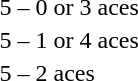<table>
<tr>
<td>5</td>
<td>– 0 or 3 aces</td>
</tr>
<tr>
<td>5</td>
<td>– 1 or 4 aces</td>
</tr>
<tr>
<td>5</td>
<td>– 2 aces</td>
</tr>
</table>
